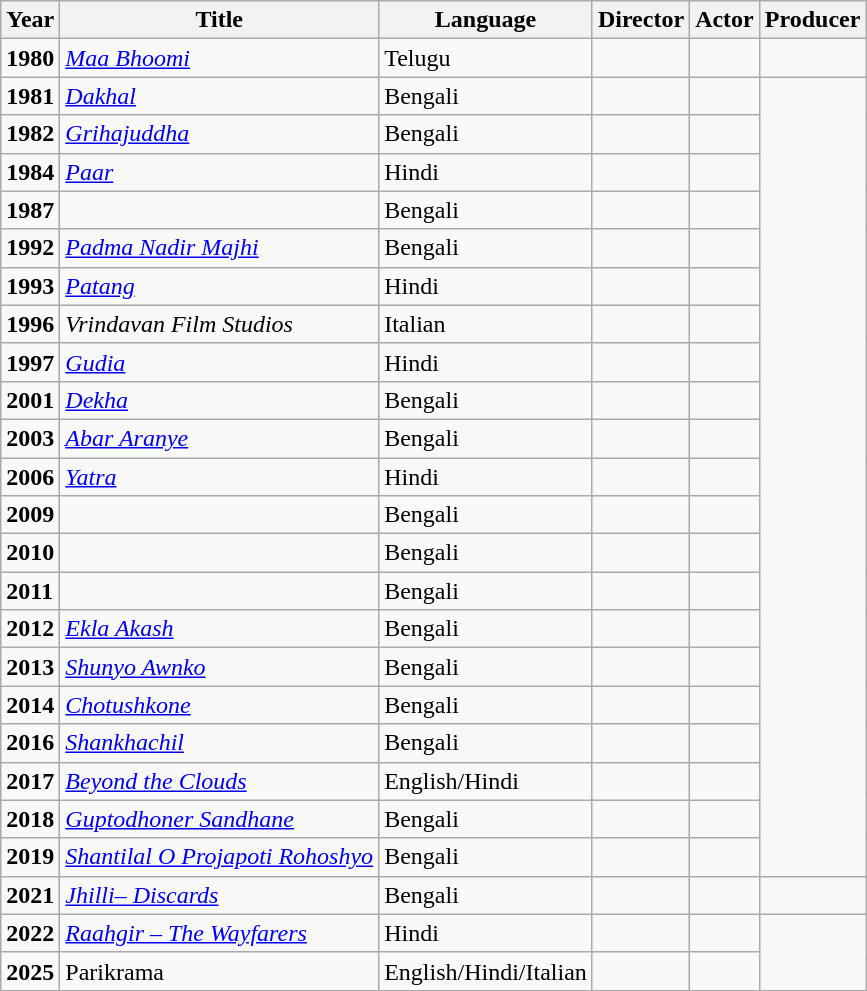<table class="wikitable sortable">
<tr>
<th><strong>Year</strong></th>
<th><strong>Title</strong></th>
<th><strong>Language</strong></th>
<th><strong>Director</strong></th>
<th><strong>Actor</strong></th>
<th><strong>Producer</strong></th>
</tr>
<tr>
<td><strong>1980</strong></td>
<td><em><a href='#'>Maa Bhoomi</a></em></td>
<td>Telugu</td>
<td></td>
<td></td>
<td></td>
</tr>
<tr>
<td><strong>1981</strong></td>
<td><em><a href='#'>Dakhal</a></em></td>
<td>Bengali</td>
<td></td>
<td></td>
</tr>
<tr>
<td><strong>1982</strong></td>
<td><em><a href='#'>Grihajuddha</a></em></td>
<td>Bengali</td>
<td></td>
<td></td>
</tr>
<tr>
<td><strong>1984</strong></td>
<td><em><a href='#'>Paar</a></em></td>
<td>Hindi</td>
<td></td>
<td></td>
</tr>
<tr>
<td><strong>1987</strong></td>
<td></td>
<td>Bengali</td>
<td></td>
<td></td>
</tr>
<tr>
<td><strong>1992</strong></td>
<td><em><a href='#'>Padma Nadir Majhi</a></em></td>
<td>Bengali</td>
<td></td>
<td></td>
</tr>
<tr>
<td><strong>1993</strong></td>
<td><em><a href='#'>Patang</a></em></td>
<td>Hindi</td>
<td></td>
<td></td>
</tr>
<tr>
<td><strong>1996</strong></td>
<td><em>Vrindavan Film Studios</em></td>
<td>Italian</td>
<td></td>
<td></td>
</tr>
<tr>
<td><strong>1997</strong></td>
<td><em><a href='#'>Gudia</a></em></td>
<td>Hindi</td>
<td></td>
<td></td>
</tr>
<tr>
<td><strong>2001</strong></td>
<td><em><a href='#'>Dekha</a></em></td>
<td>Bengali</td>
<td></td>
<td></td>
</tr>
<tr>
<td><strong>2003</strong></td>
<td><em><a href='#'>Abar Aranye</a></em></td>
<td>Bengali</td>
<td></td>
<td></td>
</tr>
<tr>
<td><strong>2006</strong></td>
<td><em><a href='#'>Yatra</a></em></td>
<td>Hindi</td>
<td></td>
<td></td>
</tr>
<tr>
<td><strong>2009</strong></td>
<td></td>
<td>Bengali</td>
<td></td>
<td></td>
</tr>
<tr>
<td><strong>2010</strong></td>
<td></td>
<td>Bengali</td>
<td></td>
<td></td>
</tr>
<tr>
<td><strong>2011</strong></td>
<td></td>
<td>Bengali</td>
<td></td>
<td></td>
</tr>
<tr>
<td><strong>2012</strong></td>
<td><em><a href='#'>Ekla Akash</a></em></td>
<td>Bengali</td>
<td></td>
<td></td>
</tr>
<tr>
<td><strong>2013</strong></td>
<td><em><a href='#'>Shunyo Awnko</a></em></td>
<td>Bengali</td>
<td></td>
<td></td>
</tr>
<tr>
<td><strong>2014</strong></td>
<td><em><a href='#'>Chotushkone</a></em></td>
<td>Bengali</td>
<td></td>
<td></td>
</tr>
<tr>
<td><strong>2016</strong></td>
<td><em><a href='#'>Shankhachil</a></em></td>
<td>Bengali</td>
<td></td>
<td></td>
</tr>
<tr>
<td><strong>2017</strong></td>
<td><em><a href='#'>Beyond the Clouds</a></em></td>
<td>English/Hindi</td>
<td></td>
<td></td>
</tr>
<tr>
<td><strong>2018</strong></td>
<td><em><a href='#'>Guptodhoner Sandhane</a></em></td>
<td>Bengali</td>
<td></td>
<td></td>
</tr>
<tr>
<td><strong>2019</strong></td>
<td><em><a href='#'>Shantilal O Projapoti Rohoshyo</a></em></td>
<td>Bengali</td>
<td></td>
<td></td>
</tr>
<tr>
<td><strong>2021</strong></td>
<td><em><a href='#'>Jhilli– Discards</a></em></td>
<td>Bengali</td>
<td></td>
<td></td>
<td></td>
</tr>
<tr>
<td><strong>2022</strong></td>
<td><em><a href='#'>Raahgir – The Wayfarers</a></em></td>
<td>Hindi</td>
<td></td>
<td></td>
</tr>
<tr>
<td><strong>2025</strong></td>
<td>Parikrama</td>
<td>English/Hindi/Italian</td>
<td></td>
<td></td>
</tr>
</table>
